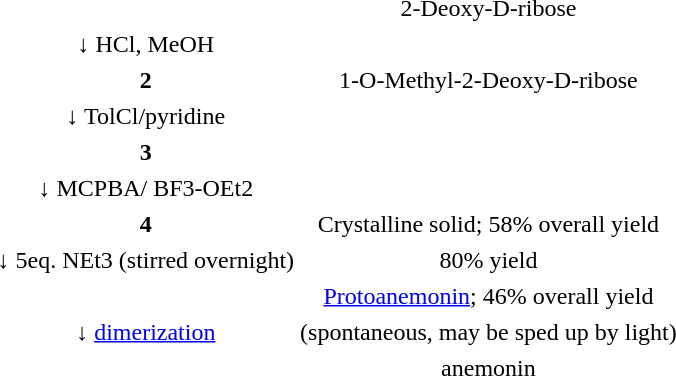<table style="text-align:center">
<tr>
<td></td>
<td>2-Deoxy-D-ribose</td>
</tr>
<tr>
</tr>
<tr>
<td>↓ HCl, MeOH</td>
<td></td>
</tr>
<tr>
</tr>
<tr>
<td><strong>2</strong></td>
<td>1-O-Methyl-2-Deoxy-D-ribose</td>
</tr>
<tr>
</tr>
<tr>
<td>↓ TolCl/pyridine</td>
<td></td>
</tr>
<tr>
</tr>
<tr>
<td><strong>3</strong></td>
<td></td>
</tr>
<tr>
</tr>
<tr>
<td>↓ MCPBA/ BF3-OEt2</td>
<td></td>
</tr>
<tr>
</tr>
<tr>
<td><strong>4</strong></td>
<td>Crystalline solid; 58% overall yield</td>
</tr>
<tr>
</tr>
<tr>
<td>↓ 5eq. NEt3 (stirred overnight)</td>
<td>80% yield</td>
</tr>
<tr>
</tr>
<tr>
<td></td>
<td><a href='#'>Protoanemonin</a>; 46% overall yield </td>
</tr>
<tr>
</tr>
<tr>
<td>↓ <a href='#'>dimerization</a></td>
<td>(spontaneous, may be sped up by light)</td>
</tr>
<tr>
</tr>
<tr>
<td></td>
<td>anemonin</td>
</tr>
</table>
